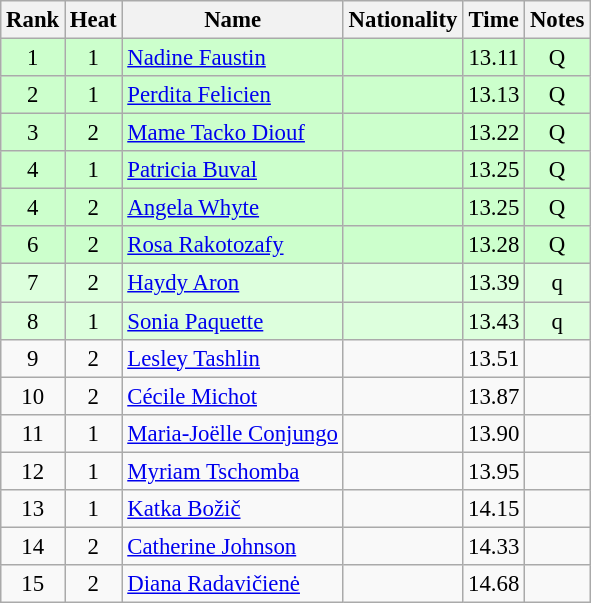<table class="wikitable sortable" style="text-align:center; font-size:95%">
<tr>
<th>Rank</th>
<th>Heat</th>
<th>Name</th>
<th>Nationality</th>
<th>Time</th>
<th>Notes</th>
</tr>
<tr bgcolor=ccffcc>
<td>1</td>
<td>1</td>
<td align=left><a href='#'>Nadine Faustin</a></td>
<td align=left></td>
<td>13.11</td>
<td>Q</td>
</tr>
<tr bgcolor=ccffcc>
<td>2</td>
<td>1</td>
<td align=left><a href='#'>Perdita Felicien</a></td>
<td align=left></td>
<td>13.13</td>
<td>Q</td>
</tr>
<tr bgcolor=ccffcc>
<td>3</td>
<td>2</td>
<td align=left><a href='#'>Mame Tacko Diouf</a></td>
<td align=left></td>
<td>13.22</td>
<td>Q</td>
</tr>
<tr bgcolor=ccffcc>
<td>4</td>
<td>1</td>
<td align=left><a href='#'>Patricia Buval</a></td>
<td align=left></td>
<td>13.25</td>
<td>Q</td>
</tr>
<tr bgcolor=ccffcc>
<td>4</td>
<td>2</td>
<td align=left><a href='#'>Angela Whyte</a></td>
<td align=left></td>
<td>13.25</td>
<td>Q</td>
</tr>
<tr bgcolor=ccffcc>
<td>6</td>
<td>2</td>
<td align=left><a href='#'>Rosa Rakotozafy</a></td>
<td align=left></td>
<td>13.28</td>
<td>Q</td>
</tr>
<tr bgcolor=ddffdd>
<td>7</td>
<td>2</td>
<td align=left><a href='#'>Haydy Aron</a></td>
<td align=left></td>
<td>13.39</td>
<td>q</td>
</tr>
<tr bgcolor=ddffdd>
<td>8</td>
<td>1</td>
<td align=left><a href='#'>Sonia Paquette</a></td>
<td align=left></td>
<td>13.43</td>
<td>q</td>
</tr>
<tr>
<td>9</td>
<td>2</td>
<td align=left><a href='#'>Lesley Tashlin</a></td>
<td align=left></td>
<td>13.51</td>
<td></td>
</tr>
<tr>
<td>10</td>
<td>2</td>
<td align=left><a href='#'>Cécile Michot</a></td>
<td align=left></td>
<td>13.87</td>
<td></td>
</tr>
<tr>
<td>11</td>
<td>1</td>
<td align=left><a href='#'>Maria-Joëlle Conjungo</a></td>
<td align=left></td>
<td>13.90</td>
<td></td>
</tr>
<tr>
<td>12</td>
<td>1</td>
<td align=left><a href='#'>Myriam Tschomba</a></td>
<td align=left></td>
<td>13.95</td>
<td></td>
</tr>
<tr>
<td>13</td>
<td>1</td>
<td align=left><a href='#'>Katka Božič</a></td>
<td align=left></td>
<td>14.15</td>
<td></td>
</tr>
<tr>
<td>14</td>
<td>2</td>
<td align=left><a href='#'>Catherine Johnson</a></td>
<td align=left></td>
<td>14.33</td>
<td></td>
</tr>
<tr>
<td>15</td>
<td>2</td>
<td align=left><a href='#'>Diana Radavičienė</a></td>
<td align=left></td>
<td>14.68</td>
<td></td>
</tr>
</table>
